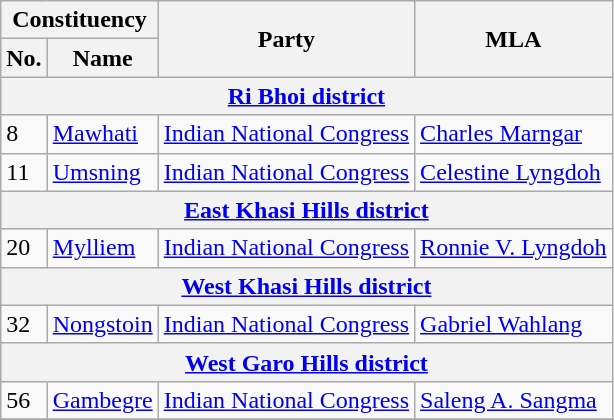<table class="wikitable sortable">
<tr>
<th colspan="2">Constituency</th>
<th rowspan="2">Party</th>
<th rowspan="2">MLA</th>
</tr>
<tr>
<th>No.</th>
<th>Name</th>
</tr>
<tr>
<th colspan="4"><strong><a href='#'>Ri Bhoi district</a></strong></th>
</tr>
<tr>
<td>8</td>
<td><a href='#'>Mawhati</a></td>
<td><a href='#'>Indian National Congress</a></td>
<td><a href='#'>Charles Marngar</a></td>
</tr>
<tr>
<td>11</td>
<td><a href='#'>Umsning</a></td>
<td><a href='#'>Indian National Congress</a></td>
<td><a href='#'>Celestine Lyngdoh</a></td>
</tr>
<tr>
<th colspan="4"><a href='#'>East Khasi Hills district</a></th>
</tr>
<tr>
<td>20</td>
<td><a href='#'>Mylliem</a></td>
<td><a href='#'>Indian National Congress</a></td>
<td><a href='#'>Ronnie V. Lyngdoh</a></td>
</tr>
<tr>
<th colspan="4"><a href='#'>West Khasi Hills district</a></th>
</tr>
<tr>
<td>32</td>
<td><a href='#'>Nongstoin</a></td>
<td><a href='#'>Indian National Congress</a></td>
<td><a href='#'>Gabriel Wahlang</a></td>
</tr>
<tr>
<th colspan="4"><a href='#'>West Garo Hills district</a></th>
</tr>
<tr>
<td>56</td>
<td><a href='#'>Gambegre</a></td>
<td><a href='#'>Indian National Congress</a></td>
<td><a href='#'>Saleng A. Sangma</a></td>
</tr>
<tr>
</tr>
</table>
